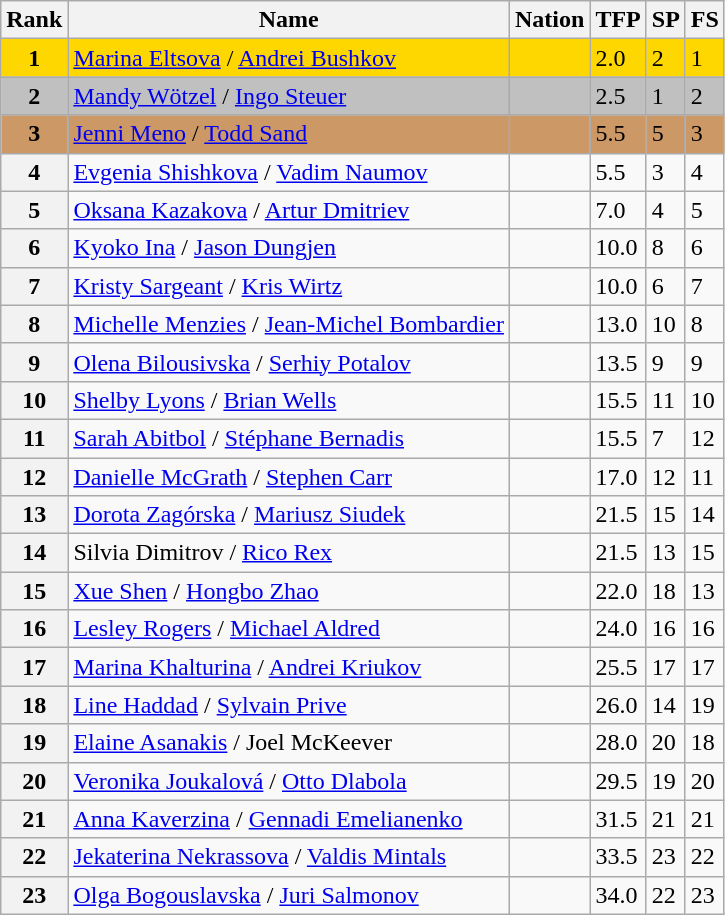<table class="wikitable">
<tr>
<th>Rank</th>
<th>Name</th>
<th>Nation</th>
<th>TFP</th>
<th>SP</th>
<th>FS</th>
</tr>
<tr style="background:gold;">
<td style="text-align:center;"><strong>1</strong></td>
<td><a href='#'>Marina Eltsova</a> / <a href='#'>Andrei Bushkov</a></td>
<td></td>
<td>2.0</td>
<td>2</td>
<td>1</td>
</tr>
<tr style="background:silver;">
<td style="text-align:center;"><strong>2</strong></td>
<td><a href='#'>Mandy Wötzel</a> / <a href='#'>Ingo Steuer</a></td>
<td></td>
<td>2.5</td>
<td>1</td>
<td>2</td>
</tr>
<tr style="background:#c96;">
<td style="text-align:center;"><strong>3</strong></td>
<td><a href='#'>Jenni Meno</a> / <a href='#'>Todd Sand</a></td>
<td></td>
<td>5.5</td>
<td>5</td>
<td>3</td>
</tr>
<tr>
<th>4</th>
<td><a href='#'>Evgenia Shishkova</a> / <a href='#'>Vadim Naumov</a></td>
<td></td>
<td>5.5</td>
<td>3</td>
<td>4</td>
</tr>
<tr>
<th>5</th>
<td><a href='#'>Oksana Kazakova</a> / <a href='#'>Artur Dmitriev</a></td>
<td></td>
<td>7.0</td>
<td>4</td>
<td>5</td>
</tr>
<tr>
<th>6</th>
<td><a href='#'>Kyoko Ina</a> / <a href='#'>Jason Dungjen</a></td>
<td></td>
<td>10.0</td>
<td>8</td>
<td>6</td>
</tr>
<tr>
<th>7</th>
<td><a href='#'>Kristy Sargeant</a> / <a href='#'>Kris Wirtz</a></td>
<td></td>
<td>10.0</td>
<td>6</td>
<td>7</td>
</tr>
<tr>
<th>8</th>
<td><a href='#'>Michelle Menzies</a> / <a href='#'>Jean-Michel Bombardier</a></td>
<td></td>
<td>13.0</td>
<td>10</td>
<td>8</td>
</tr>
<tr>
<th>9</th>
<td><a href='#'>Olena Bilousivska</a> / <a href='#'>Serhiy Potalov</a></td>
<td></td>
<td>13.5</td>
<td>9</td>
<td>9</td>
</tr>
<tr>
<th>10</th>
<td><a href='#'>Shelby Lyons</a> / <a href='#'>Brian Wells</a></td>
<td></td>
<td>15.5</td>
<td>11</td>
<td>10</td>
</tr>
<tr>
<th>11</th>
<td><a href='#'>Sarah Abitbol</a> / <a href='#'>Stéphane Bernadis</a></td>
<td></td>
<td>15.5</td>
<td>7</td>
<td>12</td>
</tr>
<tr>
<th>12</th>
<td><a href='#'>Danielle McGrath</a> / <a href='#'>Stephen Carr</a></td>
<td></td>
<td>17.0</td>
<td>12</td>
<td>11</td>
</tr>
<tr>
<th>13</th>
<td><a href='#'>Dorota Zagórska</a> / <a href='#'>Mariusz Siudek</a></td>
<td></td>
<td>21.5</td>
<td>15</td>
<td>14</td>
</tr>
<tr>
<th>14</th>
<td>Silvia Dimitrov / <a href='#'>Rico Rex</a></td>
<td></td>
<td>21.5</td>
<td>13</td>
<td>15</td>
</tr>
<tr>
<th>15</th>
<td><a href='#'>Xue Shen</a> / <a href='#'>Hongbo Zhao</a></td>
<td></td>
<td>22.0</td>
<td>18</td>
<td>13</td>
</tr>
<tr>
<th>16</th>
<td><a href='#'>Lesley Rogers</a> / <a href='#'>Michael Aldred</a></td>
<td></td>
<td>24.0</td>
<td>16</td>
<td>16</td>
</tr>
<tr>
<th>17</th>
<td><a href='#'>Marina Khalturina</a> / <a href='#'>Andrei Kriukov</a></td>
<td></td>
<td>25.5</td>
<td>17</td>
<td>17</td>
</tr>
<tr>
<th>18</th>
<td><a href='#'>Line Haddad</a> / <a href='#'>Sylvain Prive</a></td>
<td></td>
<td>26.0</td>
<td>14</td>
<td>19</td>
</tr>
<tr>
<th>19</th>
<td><a href='#'>Elaine Asanakis</a> / Joel McKeever</td>
<td></td>
<td>28.0</td>
<td>20</td>
<td>18</td>
</tr>
<tr>
<th>20</th>
<td><a href='#'>Veronika Joukalová</a> / <a href='#'>Otto Dlabola</a></td>
<td></td>
<td>29.5</td>
<td>19</td>
<td>20</td>
</tr>
<tr>
<th>21</th>
<td><a href='#'>Anna Kaverzina</a> / <a href='#'>Gennadi Emelianenko</a></td>
<td></td>
<td>31.5</td>
<td>21</td>
<td>21</td>
</tr>
<tr>
<th>22</th>
<td><a href='#'>Jekaterina Nekrassova</a> / <a href='#'>Valdis Mintals</a></td>
<td></td>
<td>33.5</td>
<td>23</td>
<td>22</td>
</tr>
<tr>
<th>23</th>
<td><a href='#'>Olga Bogouslavska</a> / <a href='#'>Juri Salmonov</a></td>
<td></td>
<td>34.0</td>
<td>22</td>
<td>23</td>
</tr>
</table>
